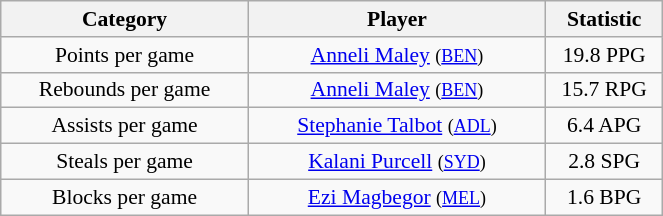<table class="wikitable" style="width: 35%; text-align:center; font-size:90%">
<tr>
<th width=25%>Category</th>
<th width=30%>Player</th>
<th width=10%>Statistic</th>
</tr>
<tr>
<td>Points per game</td>
<td><a href='#'>Anneli Maley</a> <small>(<a href='#'>BEN</a>)</small></td>
<td>19.8 PPG</td>
</tr>
<tr>
<td>Rebounds per game</td>
<td><a href='#'>Anneli Maley</a> <small>(<a href='#'>BEN</a>)</small></td>
<td>15.7 RPG</td>
</tr>
<tr>
<td>Assists per game</td>
<td><a href='#'>Stephanie Talbot</a> <small>(<a href='#'>ADL</a>)</small></td>
<td>6.4 APG</td>
</tr>
<tr>
<td>Steals per game</td>
<td><a href='#'>Kalani Purcell</a> <small>(<a href='#'>SYD</a>)</small></td>
<td>2.8 SPG</td>
</tr>
<tr>
<td>Blocks per game</td>
<td><a href='#'>Ezi Magbegor</a> <small>(<a href='#'>MEL</a>)</small></td>
<td>1.6 BPG</td>
</tr>
</table>
